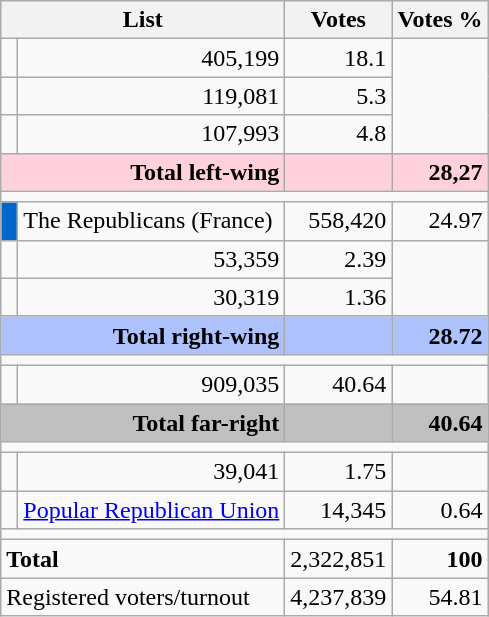<table class=wikitable style=text-align:right>
<tr>
<th colspan=2>List</th>
<th>Votes</th>
<th>Votes %</th>
</tr>
<tr>
<td></td>
<td>405,199</td>
<td>18.1</td>
</tr>
<tr>
<td></td>
<td>119,081</td>
<td>5.3</td>
</tr>
<tr>
<td></td>
<td>107,993</td>
<td>4.8</td>
</tr>
<tr style="background:#ffd1dc;">
<td colspan="2"><strong>Total left-wing</strong></td>
<td style="text-align:right; "><strong></strong></td>
<td style="text-align:right; "><strong>28,27</strong></td>
</tr>
<tr>
<td colspan=7></td>
</tr>
<tr>
<td style="background:#06c;"> </td>
<td align=left>The Republicans (France)</td>
<td>558,420</td>
<td>24.97</td>
</tr>
<tr>
<td></td>
<td>53,359</td>
<td>2.39</td>
</tr>
<tr>
<td></td>
<td>30,319</td>
<td>1.36</td>
</tr>
<tr style="background:#adc1fd;">
<td colspan="2"><strong>Total right-wing</strong></td>
<td style="text-align:right; "><strong></strong></td>
<td style="text-align:right; "><strong>28.72</strong></td>
</tr>
<tr>
<td colspan=7></td>
</tr>
<tr>
<td></td>
<td>909,035</td>
<td>40.64</td>
</tr>
<tr style="background:silver;">
<td colspan="2"><strong>Total far-right</strong></td>
<td style="text-align:right; "><strong></strong></td>
<td style="text-align:right; "><strong>40.64</strong></td>
</tr>
<tr>
<td colspan=7></td>
</tr>
<tr>
<td></td>
<td>39,041</td>
<td>1.75</td>
</tr>
<tr>
<td></td>
<td align=left><a href='#'>Popular Republican Union</a></td>
<td>14,345</td>
<td>0.64</td>
</tr>
<tr>
<td colspan=4></td>
</tr>
<tr>
<td colspan="2" style="text-align:left;"><strong>Total</strong></td>
<td>2,322,851</td>
<td><strong>100</strong></td>
</tr>
<tr>
<td colspan="2" style="text-align:left;">Registered voters/turnout</td>
<td>4,237,839</td>
<td>54.81</td>
</tr>
</table>
